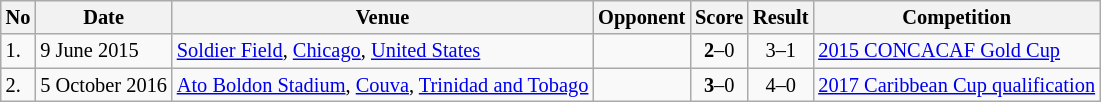<table class="wikitable" style="font-size:85%;">
<tr>
<th>No</th>
<th>Date</th>
<th>Venue</th>
<th>Opponent</th>
<th>Score</th>
<th>Result</th>
<th>Competition</th>
</tr>
<tr>
<td>1.</td>
<td>9 June 2015</td>
<td><a href='#'>Soldier Field</a>, <a href='#'>Chicago</a>, <a href='#'>United States</a></td>
<td></td>
<td align=center><strong>2</strong>–0</td>
<td align=center>3–1</td>
<td><a href='#'>2015 CONCACAF Gold Cup</a></td>
</tr>
<tr>
<td>2.</td>
<td>5 October 2016</td>
<td><a href='#'>Ato Boldon Stadium</a>, <a href='#'>Couva</a>, <a href='#'>Trinidad and Tobago</a></td>
<td></td>
<td align=center><strong>3</strong>–0</td>
<td align=center>4–0</td>
<td><a href='#'>2017 Caribbean Cup qualification</a></td>
</tr>
</table>
